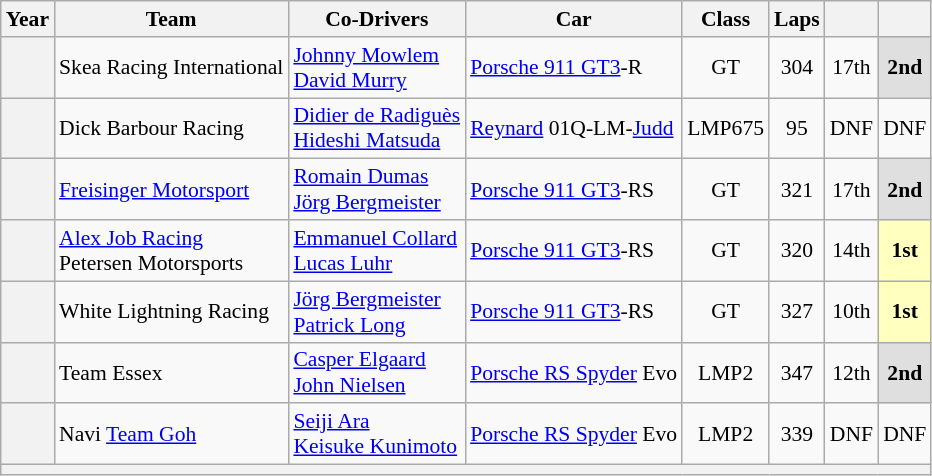<table class="wikitable" style="text-align:center; font-size:90%">
<tr>
<th>Year</th>
<th>Team</th>
<th>Co-Drivers</th>
<th>Car</th>
<th>Class</th>
<th>Laps</th>
<th></th>
<th></th>
</tr>
<tr>
<th></th>
<td align="left"> Skea Racing International</td>
<td align="left"> <a href='#'>Johnny Mowlem</a><br> <a href='#'>David Murry</a></td>
<td align="left"><a href='#'>Porsche 911 GT3</a>-R</td>
<td>GT</td>
<td>304</td>
<td>17th</td>
<td style="background:#DFDFDF;"><strong>2nd</strong></td>
</tr>
<tr>
<th></th>
<td align="left"> Dick Barbour Racing</td>
<td align="left"> <a href='#'>Didier de Radiguès</a><br> <a href='#'>Hideshi Matsuda</a></td>
<td align="left"><a href='#'>Reynard</a> 01Q-LM-<a href='#'>Judd</a></td>
<td>LMP675</td>
<td>95</td>
<td>DNF</td>
<td>DNF</td>
</tr>
<tr>
<th></th>
<td align="left"> <a href='#'>Freisinger Motorsport</a></td>
<td align="left"> <a href='#'>Romain Dumas</a><br> <a href='#'>Jörg Bergmeister</a></td>
<td align="left"><a href='#'>Porsche 911 GT3</a>-RS</td>
<td>GT</td>
<td>321</td>
<td>17th</td>
<td style="background:#DFDFDF;"><strong>2nd</strong></td>
</tr>
<tr>
<th></th>
<td align="left"> <a href='#'>Alex Job Racing</a><br> Petersen Motorsports</td>
<td align="left"> <a href='#'>Emmanuel Collard</a><br> <a href='#'>Lucas Luhr</a></td>
<td align="left"><a href='#'>Porsche 911 GT3</a>-RS</td>
<td>GT</td>
<td>320</td>
<td>14th</td>
<td style="background:#FFFFBF;"><strong>1st</strong></td>
</tr>
<tr>
<th></th>
<td align="left"> White Lightning Racing</td>
<td align="left"> <a href='#'>Jörg Bergmeister</a><br> <a href='#'>Patrick Long</a></td>
<td align="left"><a href='#'>Porsche 911 GT3</a>-RS</td>
<td>GT</td>
<td>327</td>
<td>10th</td>
<td style="background:#FFFFBF;"><strong>1st</strong></td>
</tr>
<tr>
<th></th>
<td align="left"> Team Essex</td>
<td align="left"> <a href='#'>Casper Elgaard</a><br> <a href='#'>John Nielsen</a></td>
<td align="left"><a href='#'>Porsche RS Spyder</a> Evo</td>
<td>LMP2</td>
<td>347</td>
<td>12th</td>
<td style="background:#DFDFDF;"><strong>2nd</strong></td>
</tr>
<tr>
<th></th>
<td align="left"> Navi <a href='#'>Team Goh</a></td>
<td align="left"> <a href='#'>Seiji Ara</a><br> <a href='#'>Keisuke Kunimoto</a></td>
<td align="left"><a href='#'>Porsche RS Spyder</a> Evo</td>
<td>LMP2</td>
<td>339</td>
<td>DNF</td>
<td>DNF</td>
</tr>
<tr>
<th colspan="8"></th>
</tr>
</table>
